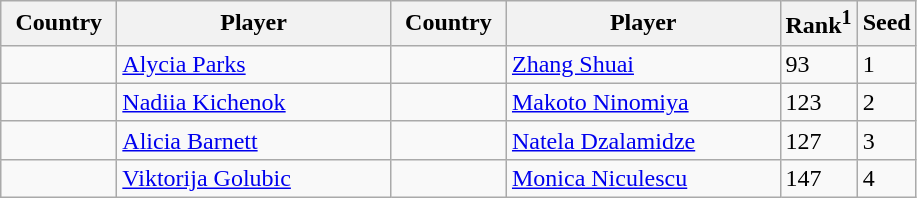<table class="sortable wikitable">
<tr>
<th width="70">Country</th>
<th width="175">Player</th>
<th width="70">Country</th>
<th width="175">Player</th>
<th>Rank<sup>1</sup></th>
<th>Seed</th>
</tr>
<tr>
<td></td>
<td><a href='#'>Alycia Parks</a></td>
<td></td>
<td><a href='#'>Zhang Shuai</a></td>
<td>93</td>
<td>1</td>
</tr>
<tr>
<td></td>
<td><a href='#'>Nadiia Kichenok</a></td>
<td></td>
<td><a href='#'>Makoto Ninomiya</a></td>
<td>123</td>
<td>2</td>
</tr>
<tr>
<td></td>
<td><a href='#'>Alicia Barnett</a></td>
<td></td>
<td><a href='#'>Natela Dzalamidze</a></td>
<td>127</td>
<td>3</td>
</tr>
<tr>
<td></td>
<td><a href='#'>Viktorija Golubic</a></td>
<td></td>
<td><a href='#'>Monica Niculescu</a></td>
<td>147</td>
<td>4</td>
</tr>
</table>
